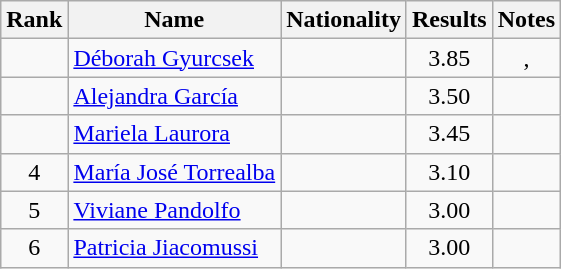<table class="wikitable sortable" style="text-align:center">
<tr>
<th>Rank</th>
<th>Name</th>
<th>Nationality</th>
<th>Results</th>
<th>Notes</th>
</tr>
<tr>
<td></td>
<td align=left><a href='#'>Déborah Gyurcsek</a></td>
<td align=left></td>
<td>3.85</td>
<td>, </td>
</tr>
<tr>
<td></td>
<td align=left><a href='#'>Alejandra García</a></td>
<td align=left></td>
<td>3.50</td>
<td></td>
</tr>
<tr>
<td></td>
<td align=left><a href='#'>Mariela Laurora</a></td>
<td align=left></td>
<td>3.45</td>
<td></td>
</tr>
<tr>
<td>4</td>
<td align=left><a href='#'>María José Torrealba</a></td>
<td align=left></td>
<td>3.10</td>
<td></td>
</tr>
<tr>
<td>5</td>
<td align=left><a href='#'>Viviane Pandolfo</a></td>
<td align=left></td>
<td>3.00</td>
<td></td>
</tr>
<tr>
<td>6</td>
<td align=left><a href='#'>Patricia Jiacomussi</a></td>
<td align=left></td>
<td>3.00</td>
<td></td>
</tr>
</table>
